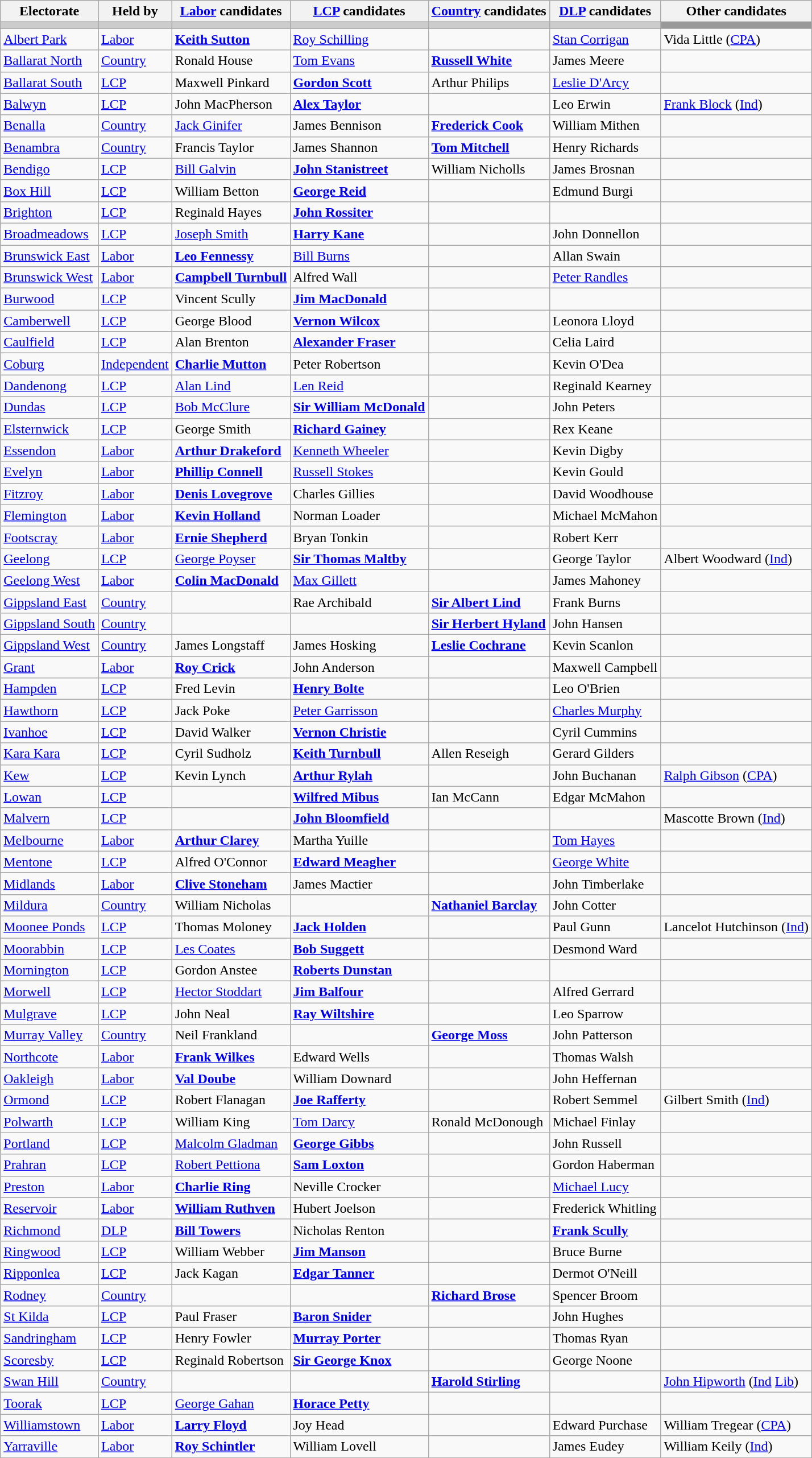<table class="wikitable">
<tr>
<th>Electorate</th>
<th>Held by</th>
<th><a href='#'>Labor</a> candidates</th>
<th><a href='#'>LCP</a> candidates</th>
<th><a href='#'>Country</a> candidates</th>
<th><a href='#'>DLP</a> candidates</th>
<th>Other candidates</th>
</tr>
<tr bgcolor="#cccccc">
<td></td>
<td></td>
<td></td>
<td></td>
<td></td>
<td></td>
<td bgcolor="#999999"></td>
</tr>
<tr>
<td><a href='#'>Albert Park</a></td>
<td><a href='#'>Labor</a></td>
<td><strong><a href='#'>Keith Sutton</a></strong></td>
<td><a href='#'>Roy Schilling</a></td>
<td></td>
<td><a href='#'>Stan Corrigan</a></td>
<td>Vida Little (<a href='#'>CPA</a>)</td>
</tr>
<tr>
<td><a href='#'>Ballarat North</a></td>
<td><a href='#'>Country</a></td>
<td>Ronald House</td>
<td><a href='#'>Tom Evans</a></td>
<td><strong><a href='#'>Russell White</a></strong></td>
<td>James Meere</td>
<td></td>
</tr>
<tr>
<td><a href='#'>Ballarat South</a></td>
<td><a href='#'>LCP</a></td>
<td>Maxwell Pinkard</td>
<td><strong><a href='#'>Gordon Scott</a></strong></td>
<td>Arthur Philips</td>
<td><a href='#'>Leslie D'Arcy</a></td>
<td></td>
</tr>
<tr>
<td><a href='#'>Balwyn</a></td>
<td><a href='#'>LCP</a></td>
<td>John MacPherson</td>
<td><strong><a href='#'>Alex Taylor</a></strong></td>
<td></td>
<td>Leo Erwin</td>
<td><a href='#'>Frank Block</a> (<a href='#'>Ind</a>)</td>
</tr>
<tr>
<td><a href='#'>Benalla</a></td>
<td><a href='#'>Country</a></td>
<td><a href='#'>Jack Ginifer</a></td>
<td>James Bennison</td>
<td><strong><a href='#'>Frederick Cook</a></strong></td>
<td>William Mithen</td>
<td></td>
</tr>
<tr>
<td><a href='#'>Benambra</a></td>
<td><a href='#'>Country</a></td>
<td>Francis Taylor</td>
<td>James Shannon</td>
<td><strong><a href='#'>Tom Mitchell</a></strong></td>
<td>Henry Richards</td>
<td></td>
</tr>
<tr>
<td><a href='#'>Bendigo</a></td>
<td><a href='#'>LCP</a></td>
<td><a href='#'>Bill Galvin</a></td>
<td><strong><a href='#'>John Stanistreet</a></strong></td>
<td>William Nicholls</td>
<td>James Brosnan</td>
<td></td>
</tr>
<tr>
<td><a href='#'>Box Hill</a></td>
<td><a href='#'>LCP</a></td>
<td>William Betton</td>
<td><strong><a href='#'>George Reid</a></strong></td>
<td></td>
<td>Edmund Burgi</td>
<td></td>
</tr>
<tr>
<td><a href='#'>Brighton</a></td>
<td><a href='#'>LCP</a></td>
<td>Reginald Hayes</td>
<td><strong><a href='#'>John Rossiter</a></strong></td>
<td></td>
<td></td>
<td></td>
</tr>
<tr>
<td><a href='#'>Broadmeadows</a></td>
<td><a href='#'>LCP</a></td>
<td><a href='#'>Joseph Smith</a></td>
<td><strong><a href='#'>Harry Kane</a></strong></td>
<td></td>
<td>John Donnellon</td>
<td></td>
</tr>
<tr>
<td><a href='#'>Brunswick East</a></td>
<td><a href='#'>Labor</a></td>
<td><strong><a href='#'>Leo Fennessy</a></strong></td>
<td><a href='#'>Bill Burns</a></td>
<td></td>
<td>Allan Swain</td>
<td></td>
</tr>
<tr>
<td><a href='#'>Brunswick West</a></td>
<td><a href='#'>Labor</a></td>
<td><strong><a href='#'>Campbell Turnbull</a></strong></td>
<td>Alfred Wall</td>
<td></td>
<td><a href='#'>Peter Randles</a></td>
<td></td>
</tr>
<tr>
<td><a href='#'>Burwood</a></td>
<td><a href='#'>LCP</a></td>
<td>Vincent Scully</td>
<td><strong><a href='#'>Jim MacDonald</a></strong></td>
<td></td>
<td></td>
<td></td>
</tr>
<tr>
<td><a href='#'>Camberwell</a></td>
<td><a href='#'>LCP</a></td>
<td>George Blood</td>
<td><strong><a href='#'>Vernon Wilcox</a></strong></td>
<td></td>
<td>Leonora Lloyd</td>
<td></td>
</tr>
<tr>
<td><a href='#'>Caulfield</a></td>
<td><a href='#'>LCP</a></td>
<td>Alan Brenton</td>
<td><strong><a href='#'>Alexander Fraser</a></strong></td>
<td></td>
<td>Celia Laird</td>
<td></td>
</tr>
<tr>
<td><a href='#'>Coburg</a></td>
<td><a href='#'>Independent</a></td>
<td><strong><a href='#'>Charlie Mutton</a></strong></td>
<td>Peter Robertson</td>
<td></td>
<td>Kevin O'Dea</td>
<td></td>
</tr>
<tr>
<td><a href='#'>Dandenong</a></td>
<td><a href='#'>LCP</a></td>
<td><a href='#'>Alan Lind</a></td>
<td><a href='#'>Len Reid</a></td>
<td></td>
<td>Reginald Kearney</td>
<td></td>
</tr>
<tr>
<td><a href='#'>Dundas</a></td>
<td><a href='#'>LCP</a></td>
<td><a href='#'>Bob McClure</a></td>
<td><strong><a href='#'>Sir William McDonald</a></strong></td>
<td></td>
<td>John Peters</td>
<td></td>
</tr>
<tr>
<td><a href='#'>Elsternwick</a></td>
<td><a href='#'>LCP</a></td>
<td>George Smith</td>
<td><strong><a href='#'>Richard Gainey</a></strong></td>
<td></td>
<td>Rex Keane</td>
<td></td>
</tr>
<tr>
<td><a href='#'>Essendon</a></td>
<td><a href='#'>Labor</a></td>
<td><strong><a href='#'>Arthur Drakeford</a></strong></td>
<td><a href='#'>Kenneth Wheeler</a></td>
<td></td>
<td>Kevin Digby</td>
<td></td>
</tr>
<tr>
<td><a href='#'>Evelyn</a></td>
<td><a href='#'>Labor</a></td>
<td><strong><a href='#'>Phillip Connell</a></strong></td>
<td><a href='#'>Russell Stokes</a></td>
<td></td>
<td>Kevin Gould</td>
<td></td>
</tr>
<tr>
<td><a href='#'>Fitzroy</a></td>
<td><a href='#'>Labor</a></td>
<td><strong><a href='#'>Denis Lovegrove</a></strong></td>
<td>Charles Gillies</td>
<td></td>
<td>David Woodhouse</td>
<td></td>
</tr>
<tr>
<td><a href='#'>Flemington</a></td>
<td><a href='#'>Labor</a></td>
<td><strong><a href='#'>Kevin Holland</a></strong></td>
<td>Norman Loader</td>
<td></td>
<td>Michael McMahon</td>
<td></td>
</tr>
<tr>
<td><a href='#'>Footscray</a></td>
<td><a href='#'>Labor</a></td>
<td><strong><a href='#'>Ernie Shepherd</a></strong></td>
<td>Bryan Tonkin</td>
<td></td>
<td>Robert Kerr</td>
<td></td>
</tr>
<tr>
<td><a href='#'>Geelong</a></td>
<td><a href='#'>LCP</a></td>
<td><a href='#'>George Poyser</a></td>
<td><strong><a href='#'>Sir Thomas Maltby</a></strong></td>
<td></td>
<td>George Taylor</td>
<td>Albert Woodward (<a href='#'>Ind</a>)</td>
</tr>
<tr>
<td><a href='#'>Geelong West</a></td>
<td><a href='#'>Labor</a></td>
<td><strong><a href='#'>Colin MacDonald</a></strong></td>
<td><a href='#'>Max Gillett</a></td>
<td></td>
<td>James Mahoney</td>
<td></td>
</tr>
<tr>
<td><a href='#'>Gippsland East</a></td>
<td><a href='#'>Country</a></td>
<td></td>
<td>Rae Archibald</td>
<td><strong><a href='#'>Sir Albert Lind</a></strong></td>
<td>Frank Burns</td>
<td></td>
</tr>
<tr>
<td><a href='#'>Gippsland South</a></td>
<td><a href='#'>Country</a></td>
<td></td>
<td></td>
<td><strong><a href='#'>Sir Herbert Hyland</a></strong></td>
<td>John Hansen</td>
<td></td>
</tr>
<tr>
<td><a href='#'>Gippsland West</a></td>
<td><a href='#'>Country</a></td>
<td>James Longstaff</td>
<td>James Hosking</td>
<td><strong><a href='#'>Leslie Cochrane</a></strong></td>
<td>Kevin Scanlon</td>
<td></td>
</tr>
<tr>
<td><a href='#'>Grant</a></td>
<td><a href='#'>Labor</a></td>
<td><strong><a href='#'>Roy Crick</a></strong></td>
<td>John Anderson</td>
<td></td>
<td>Maxwell Campbell</td>
<td></td>
</tr>
<tr>
<td><a href='#'>Hampden</a></td>
<td><a href='#'>LCP</a></td>
<td>Fred Levin</td>
<td><strong><a href='#'>Henry Bolte</a></strong></td>
<td></td>
<td>Leo O'Brien</td>
<td></td>
</tr>
<tr>
<td><a href='#'>Hawthorn</a></td>
<td><a href='#'>LCP</a></td>
<td>Jack Poke</td>
<td><a href='#'>Peter Garrisson</a></td>
<td></td>
<td><a href='#'>Charles Murphy</a></td>
<td></td>
</tr>
<tr>
<td><a href='#'>Ivanhoe</a></td>
<td><a href='#'>LCP</a></td>
<td>David Walker</td>
<td><strong><a href='#'>Vernon Christie</a></strong></td>
<td></td>
<td>Cyril Cummins</td>
<td></td>
</tr>
<tr>
<td><a href='#'>Kara Kara</a></td>
<td><a href='#'>LCP</a></td>
<td>Cyril Sudholz</td>
<td><strong><a href='#'>Keith Turnbull</a></strong></td>
<td>Allen Reseigh</td>
<td>Gerard Gilders</td>
<td></td>
</tr>
<tr>
<td><a href='#'>Kew</a></td>
<td><a href='#'>LCP</a></td>
<td>Kevin Lynch</td>
<td><strong><a href='#'>Arthur Rylah</a></strong></td>
<td></td>
<td>John Buchanan</td>
<td><a href='#'>Ralph Gibson</a> (<a href='#'>CPA</a>)</td>
</tr>
<tr>
<td><a href='#'>Lowan</a></td>
<td><a href='#'>LCP</a></td>
<td></td>
<td><strong><a href='#'>Wilfred Mibus</a></strong></td>
<td>Ian McCann</td>
<td>Edgar McMahon</td>
<td></td>
</tr>
<tr>
<td><a href='#'>Malvern</a></td>
<td><a href='#'>LCP</a></td>
<td></td>
<td><strong><a href='#'>John Bloomfield</a></strong></td>
<td></td>
<td></td>
<td>Mascotte Brown (<a href='#'>Ind</a>)</td>
</tr>
<tr>
<td><a href='#'>Melbourne</a></td>
<td><a href='#'>Labor</a></td>
<td><strong><a href='#'>Arthur Clarey</a></strong></td>
<td>Martha Yuille</td>
<td></td>
<td><a href='#'>Tom Hayes</a></td>
<td></td>
</tr>
<tr>
<td><a href='#'>Mentone</a></td>
<td><a href='#'>LCP</a></td>
<td>Alfred O'Connor</td>
<td><strong><a href='#'>Edward Meagher</a></strong></td>
<td></td>
<td><a href='#'>George White</a></td>
<td></td>
</tr>
<tr>
<td><a href='#'>Midlands</a></td>
<td><a href='#'>Labor</a></td>
<td><strong><a href='#'>Clive Stoneham</a></strong></td>
<td>James Mactier</td>
<td></td>
<td>John Timberlake</td>
<td></td>
</tr>
<tr>
<td><a href='#'>Mildura</a></td>
<td><a href='#'>Country</a></td>
<td>William Nicholas</td>
<td></td>
<td><strong><a href='#'>Nathaniel Barclay</a></strong></td>
<td>John Cotter</td>
<td></td>
</tr>
<tr>
<td><a href='#'>Moonee Ponds</a></td>
<td><a href='#'>LCP</a></td>
<td>Thomas Moloney</td>
<td><strong><a href='#'>Jack Holden</a></strong></td>
<td></td>
<td>Paul Gunn</td>
<td>Lancelot Hutchinson (<a href='#'>Ind</a>)</td>
</tr>
<tr>
<td><a href='#'>Moorabbin</a></td>
<td><a href='#'>LCP</a></td>
<td><a href='#'>Les Coates</a></td>
<td><strong><a href='#'>Bob Suggett</a></strong></td>
<td></td>
<td>Desmond Ward</td>
<td></td>
</tr>
<tr>
<td><a href='#'>Mornington</a></td>
<td><a href='#'>LCP</a></td>
<td>Gordon Anstee</td>
<td><strong><a href='#'>Roberts Dunstan</a></strong></td>
<td></td>
<td></td>
<td></td>
</tr>
<tr>
<td><a href='#'>Morwell</a></td>
<td><a href='#'>LCP</a></td>
<td><a href='#'>Hector Stoddart</a></td>
<td><strong><a href='#'>Jim Balfour</a></strong></td>
<td></td>
<td>Alfred Gerrard</td>
<td></td>
</tr>
<tr>
<td><a href='#'>Mulgrave</a></td>
<td><a href='#'>LCP</a></td>
<td>John Neal</td>
<td><strong><a href='#'>Ray Wiltshire</a></strong></td>
<td></td>
<td>Leo Sparrow</td>
<td></td>
</tr>
<tr>
<td><a href='#'>Murray Valley</a></td>
<td><a href='#'>Country</a></td>
<td>Neil Frankland</td>
<td></td>
<td><strong><a href='#'>George Moss</a></strong></td>
<td>John Patterson</td>
<td></td>
</tr>
<tr>
<td><a href='#'>Northcote</a></td>
<td><a href='#'>Labor</a></td>
<td><strong><a href='#'>Frank Wilkes</a></strong></td>
<td>Edward Wells</td>
<td></td>
<td>Thomas Walsh</td>
<td></td>
</tr>
<tr>
<td><a href='#'>Oakleigh</a></td>
<td><a href='#'>Labor</a></td>
<td><strong><a href='#'>Val Doube</a></strong></td>
<td>William Downard</td>
<td></td>
<td>John Heffernan</td>
<td></td>
</tr>
<tr>
<td><a href='#'>Ormond</a></td>
<td><a href='#'>LCP</a></td>
<td>Robert Flanagan</td>
<td><strong><a href='#'>Joe Rafferty</a></strong></td>
<td></td>
<td>Robert Semmel</td>
<td>Gilbert Smith (<a href='#'>Ind</a>)</td>
</tr>
<tr>
<td><a href='#'>Polwarth</a></td>
<td><a href='#'>LCP</a></td>
<td>William King</td>
<td><a href='#'>Tom Darcy</a></td>
<td>Ronald McDonough</td>
<td>Michael Finlay</td>
<td></td>
</tr>
<tr>
<td><a href='#'>Portland</a></td>
<td><a href='#'>LCP</a></td>
<td><a href='#'>Malcolm Gladman</a></td>
<td><strong><a href='#'>George Gibbs</a></strong></td>
<td></td>
<td>John Russell</td>
<td></td>
</tr>
<tr>
<td><a href='#'>Prahran</a></td>
<td><a href='#'>LCP</a></td>
<td><a href='#'>Robert Pettiona</a></td>
<td><strong><a href='#'>Sam Loxton</a></strong></td>
<td></td>
<td>Gordon Haberman</td>
<td></td>
</tr>
<tr>
<td><a href='#'>Preston</a></td>
<td><a href='#'>Labor</a></td>
<td><strong><a href='#'>Charlie Ring</a></strong></td>
<td>Neville Crocker</td>
<td></td>
<td><a href='#'>Michael Lucy</a></td>
<td></td>
</tr>
<tr>
<td><a href='#'>Reservoir</a></td>
<td><a href='#'>Labor</a></td>
<td><strong><a href='#'>William Ruthven</a></strong></td>
<td>Hubert Joelson</td>
<td></td>
<td>Frederick Whitling</td>
<td></td>
</tr>
<tr>
<td><a href='#'>Richmond</a></td>
<td><a href='#'>DLP</a></td>
<td><strong><a href='#'>Bill Towers</a></strong></td>
<td>Nicholas Renton</td>
<td></td>
<td><strong><a href='#'>Frank Scully</a></strong></td>
<td></td>
</tr>
<tr>
<td><a href='#'>Ringwood</a></td>
<td><a href='#'>LCP</a></td>
<td>William Webber</td>
<td><strong><a href='#'>Jim Manson</a></strong></td>
<td></td>
<td>Bruce Burne</td>
<td></td>
</tr>
<tr>
<td><a href='#'>Ripponlea</a></td>
<td><a href='#'>LCP</a></td>
<td>Jack Kagan</td>
<td><strong><a href='#'>Edgar Tanner</a></strong></td>
<td></td>
<td>Dermot O'Neill</td>
<td></td>
</tr>
<tr>
<td><a href='#'>Rodney</a></td>
<td><a href='#'>Country</a></td>
<td></td>
<td></td>
<td><strong><a href='#'>Richard Brose</a></strong></td>
<td>Spencer Broom</td>
<td></td>
</tr>
<tr>
<td><a href='#'>St Kilda</a></td>
<td><a href='#'>LCP</a></td>
<td>Paul Fraser</td>
<td><strong><a href='#'>Baron Snider</a></strong></td>
<td></td>
<td>John Hughes</td>
<td></td>
</tr>
<tr>
<td><a href='#'>Sandringham</a></td>
<td><a href='#'>LCP</a></td>
<td>Henry Fowler</td>
<td><strong><a href='#'>Murray Porter</a></strong></td>
<td></td>
<td>Thomas Ryan</td>
<td></td>
</tr>
<tr>
<td><a href='#'>Scoresby</a></td>
<td><a href='#'>LCP</a></td>
<td>Reginald Robertson</td>
<td><strong><a href='#'>Sir George Knox</a></strong></td>
<td></td>
<td>George Noone</td>
<td></td>
</tr>
<tr>
<td><a href='#'>Swan Hill</a></td>
<td><a href='#'>Country</a></td>
<td></td>
<td></td>
<td><strong><a href='#'>Harold Stirling</a></strong></td>
<td></td>
<td><a href='#'>John Hipworth</a> (<a href='#'>Ind</a> <a href='#'>Lib</a>)</td>
</tr>
<tr>
<td><a href='#'>Toorak</a></td>
<td><a href='#'>LCP</a></td>
<td><a href='#'>George Gahan</a></td>
<td><strong><a href='#'>Horace Petty</a></strong></td>
<td></td>
<td></td>
<td></td>
</tr>
<tr>
<td><a href='#'>Williamstown</a></td>
<td><a href='#'>Labor</a></td>
<td><strong><a href='#'>Larry Floyd</a></strong></td>
<td>Joy Head</td>
<td></td>
<td>Edward Purchase</td>
<td>William Tregear (<a href='#'>CPA</a>)</td>
</tr>
<tr>
<td><a href='#'>Yarraville</a></td>
<td><a href='#'>Labor</a></td>
<td><strong><a href='#'>Roy Schintler</a></strong></td>
<td>William Lovell</td>
<td></td>
<td>James Eudey</td>
<td>William Keily (<a href='#'>Ind</a>)</td>
</tr>
</table>
